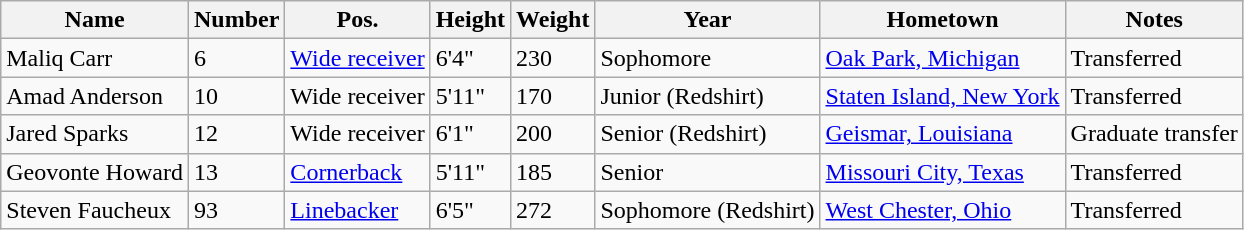<table class="wikitable sortable">
<tr>
<th>Name</th>
<th>Number</th>
<th>Pos.</th>
<th>Height</th>
<th>Weight</th>
<th>Year</th>
<th>Hometown</th>
<th>Notes</th>
</tr>
<tr>
<td>Maliq Carr</td>
<td>6</td>
<td><a href='#'>Wide receiver</a></td>
<td>6'4"</td>
<td>230</td>
<td>Sophomore</td>
<td><a href='#'>Oak Park, Michigan</a></td>
<td>Transferred</td>
</tr>
<tr>
<td>Amad Anderson</td>
<td>10</td>
<td>Wide receiver</td>
<td>5'11"</td>
<td>170</td>
<td>Junior (Redshirt)</td>
<td><a href='#'>Staten Island, New York</a></td>
<td>Transferred</td>
</tr>
<tr>
<td>Jared Sparks</td>
<td>12</td>
<td>Wide receiver</td>
<td>6'1"</td>
<td>200</td>
<td>Senior (Redshirt)</td>
<td><a href='#'>Geismar, Louisiana</a></td>
<td>Graduate transfer</td>
</tr>
<tr>
<td>Geovonte Howard</td>
<td>13</td>
<td><a href='#'>Cornerback</a></td>
<td>5'11"</td>
<td>185</td>
<td>Senior</td>
<td><a href='#'>Missouri City, Texas</a></td>
<td>Transferred</td>
</tr>
<tr>
<td>Steven Faucheux</td>
<td>93</td>
<td><a href='#'>Linebacker</a></td>
<td>6'5"</td>
<td>272</td>
<td>Sophomore (Redshirt)</td>
<td><a href='#'>West Chester, Ohio</a></td>
<td>Transferred</td>
</tr>
</table>
